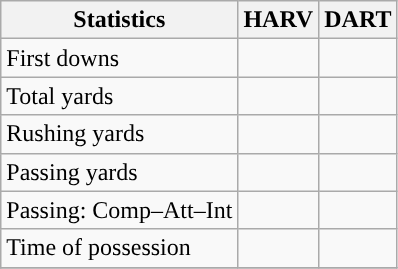<table class="wikitable" style="float: left;">
<tr>
<th>Statistics</th>
<th>HARV</th>
<th>DART</th>
</tr>
<tr>
<td>First downs</td>
<td></td>
<td></td>
</tr>
<tr>
<td>Total yards</td>
<td></td>
<td></td>
</tr>
<tr>
<td>Rushing yards</td>
<td></td>
<td></td>
</tr>
<tr>
<td>Passing yards</td>
<td></td>
<td></td>
</tr>
<tr>
<td>Passing: Comp–Att–Int</td>
<td></td>
<td></td>
</tr>
<tr>
<td>Time of possession</td>
<td></td>
<td></td>
</tr>
<tr>
</tr>
</table>
